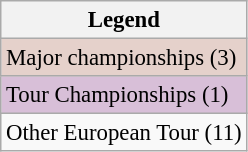<table class="wikitable" style="font-size:95%;">
<tr>
<th>Legend</th>
</tr>
<tr style="background:#e5d1cb;">
<td>Major championships (3)</td>
</tr>
<tr style="background:thistle">
<td>Tour Championships (1)</td>
</tr>
<tr>
<td>Other European Tour (11)</td>
</tr>
</table>
